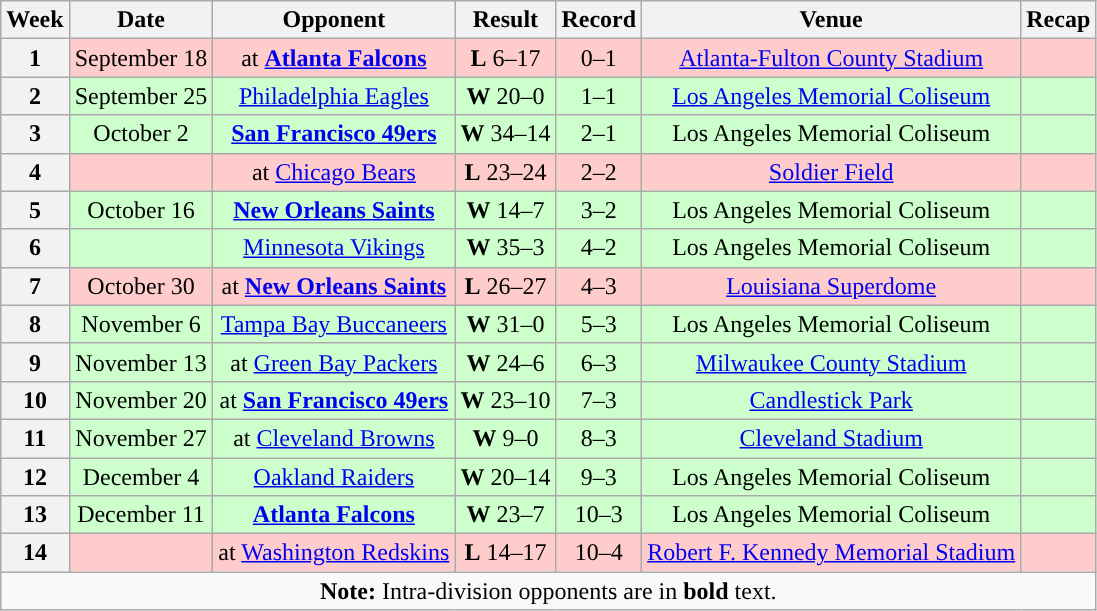<table class="wikitable" style="text-align:center">
<tr>
<th>Week</th>
<th>Date</th>
<th>Opponent</th>
<th>Result</th>
<th>Record</th>
<th>Venue</th>
<th>Recap</th>
</tr>
<tr style="background: #fcc;">
<th>1</th>
<td>September 18</td>
<td>at <strong><a href='#'>Atlanta Falcons</a></strong></td>
<td><strong>L</strong> 6–17</td>
<td>0–1</td>
<td><a href='#'>Atlanta-Fulton County Stadium</a></td>
<td></td>
</tr>
<tr style="background: #cfc;">
<th>2</th>
<td>September 25</td>
<td><a href='#'>Philadelphia Eagles</a></td>
<td><strong>W</strong> 20–0</td>
<td>1–1</td>
<td><a href='#'>Los Angeles Memorial Coliseum</a></td>
<td></td>
</tr>
<tr style="background: #cfc;">
<th>3</th>
<td>October 2</td>
<td><strong><a href='#'>San Francisco 49ers</a></strong></td>
<td><strong>W</strong> 34–14</td>
<td>2–1</td>
<td>Los Angeles Memorial Coliseum</td>
<td></td>
</tr>
<tr style="background: #fcc;">
<th>4</th>
<td></td>
<td>at <a href='#'>Chicago Bears</a></td>
<td><strong>L</strong> 23–24</td>
<td>2–2</td>
<td><a href='#'>Soldier Field</a></td>
<td></td>
</tr>
<tr style="background: #cfc;">
<th>5</th>
<td>October 16</td>
<td><strong><a href='#'>New Orleans Saints</a></strong></td>
<td><strong>W</strong> 14–7</td>
<td>3–2</td>
<td>Los Angeles Memorial Coliseum</td>
<td></td>
</tr>
<tr style="background: #cfc;">
<th>6</th>
<td></td>
<td><a href='#'>Minnesota Vikings</a></td>
<td><strong>W</strong> 35–3</td>
<td>4–2</td>
<td>Los Angeles Memorial Coliseum</td>
<td></td>
</tr>
<tr style="background: #fcc;">
<th>7</th>
<td>October 30</td>
<td>at <strong><a href='#'>New Orleans Saints</a></strong></td>
<td><strong>L</strong> 26–27</td>
<td>4–3</td>
<td><a href='#'>Louisiana Superdome</a></td>
<td></td>
</tr>
<tr style="background: #cfc;">
<th>8</th>
<td>November 6</td>
<td><a href='#'>Tampa Bay Buccaneers</a></td>
<td><strong>W</strong> 31–0</td>
<td>5–3</td>
<td>Los Angeles Memorial Coliseum</td>
<td></td>
</tr>
<tr style="background: #cfc;">
<th>9</th>
<td>November 13</td>
<td>at <a href='#'>Green Bay Packers</a></td>
<td><strong>W</strong> 24–6</td>
<td>6–3</td>
<td><a href='#'>Milwaukee County Stadium</a></td>
<td></td>
</tr>
<tr style="background: #cfc;">
<th>10</th>
<td>November 20</td>
<td>at <strong><a href='#'>San Francisco 49ers</a></strong></td>
<td><strong>W</strong> 23–10</td>
<td>7–3</td>
<td><a href='#'>Candlestick Park</a></td>
<td></td>
</tr>
<tr style="background: #cfc;">
<th>11</th>
<td>November 27</td>
<td>at <a href='#'>Cleveland Browns</a></td>
<td><strong>W</strong> 9–0</td>
<td>8–3</td>
<td><a href='#'>Cleveland Stadium</a></td>
<td></td>
</tr>
<tr style="background: #cfc;">
<th>12</th>
<td>December 4</td>
<td><a href='#'>Oakland Raiders</a></td>
<td><strong>W</strong> 20–14</td>
<td>9–3</td>
<td>Los Angeles Memorial Coliseum</td>
<td></td>
</tr>
<tr style="background: #cfc;">
<th>13</th>
<td>December 11</td>
<td><strong><a href='#'>Atlanta Falcons</a></strong></td>
<td><strong>W</strong> 23–7</td>
<td>10–3</td>
<td>Los Angeles Memorial Coliseum</td>
<td></td>
</tr>
<tr style="background: #fcc;">
<th>14</th>
<td></td>
<td>at <a href='#'>Washington Redskins</a></td>
<td><strong>L</strong> 14–17</td>
<td>10–4</td>
<td><a href='#'>Robert F. Kennedy Memorial Stadium</a></td>
<td></td>
</tr>
<tr>
<td colspan="8"><strong>Note:</strong> Intra-division opponents are in <strong>bold</strong> text.</td>
</tr>
</table>
